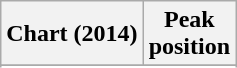<table class="wikitable sortable plainrowheaders" style="text-align:center;">
<tr>
<th scope="col">Chart (2014)</th>
<th scope="col">Peak<br>position</th>
</tr>
<tr>
</tr>
<tr>
</tr>
<tr>
</tr>
<tr>
</tr>
</table>
